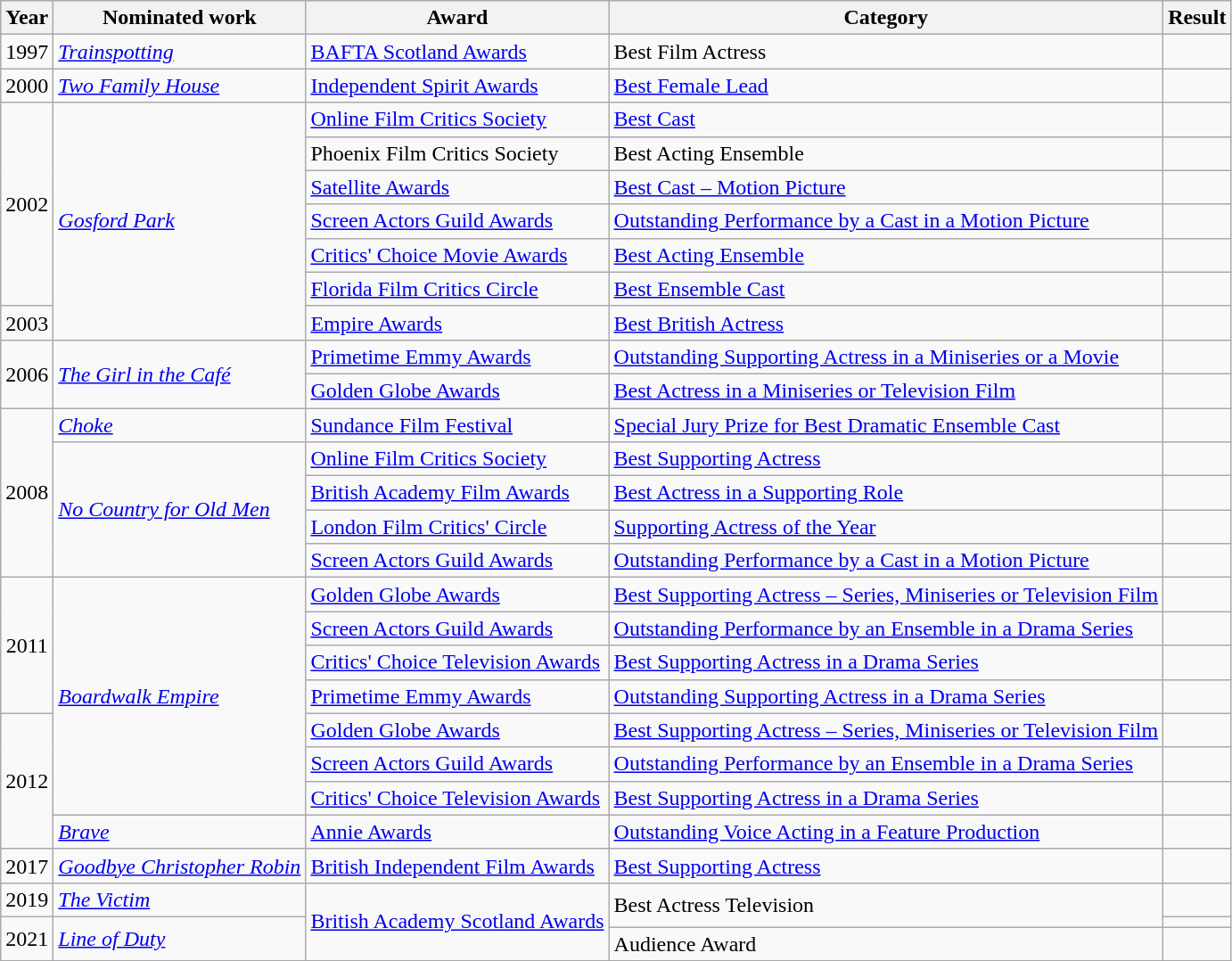<table class="wikitable sortable">
<tr>
<th>Year</th>
<th>Nominated work</th>
<th>Award</th>
<th>Category</th>
<th>Result</th>
</tr>
<tr>
<td style="text-align:center;">1997</td>
<td><em><a href='#'>Trainspotting</a></em></td>
<td><a href='#'>BAFTA Scotland Awards</a></td>
<td>Best Film Actress</td>
<td></td>
</tr>
<tr>
<td style="text-align:center;">2000</td>
<td><em><a href='#'>Two Family House</a></em></td>
<td><a href='#'>Independent Spirit Awards</a></td>
<td><a href='#'>Best Female Lead</a></td>
<td></td>
</tr>
<tr>
<td rowspan="6" style="text-align:center;">2002</td>
<td rowspan="7"><em><a href='#'>Gosford Park</a></em></td>
<td><a href='#'>Online Film Critics Society</a></td>
<td><a href='#'>Best Cast</a></td>
<td></td>
</tr>
<tr>
<td>Phoenix Film Critics Society</td>
<td>Best Acting Ensemble</td>
<td></td>
</tr>
<tr>
<td><a href='#'>Satellite Awards</a></td>
<td><a href='#'>Best Cast – Motion Picture</a></td>
<td></td>
</tr>
<tr>
<td><a href='#'>Screen Actors Guild Awards</a></td>
<td><a href='#'>Outstanding Performance by a Cast in a Motion Picture</a></td>
<td></td>
</tr>
<tr>
<td><a href='#'>Critics' Choice Movie Awards</a></td>
<td><a href='#'>Best Acting Ensemble</a></td>
<td></td>
</tr>
<tr>
<td><a href='#'>Florida Film Critics Circle</a></td>
<td><a href='#'>Best Ensemble Cast</a></td>
<td></td>
</tr>
<tr>
<td style="text-align:center;">2003</td>
<td><a href='#'>Empire Awards</a></td>
<td><a href='#'>Best British Actress</a></td>
<td></td>
</tr>
<tr>
<td rowspan="2" style="text-align:center;">2006</td>
<td rowspan="2"><em><a href='#'>The Girl in the Café</a></em></td>
<td><a href='#'>Primetime Emmy Awards</a></td>
<td><a href='#'>Outstanding Supporting Actress in a Miniseries or a Movie</a></td>
<td></td>
</tr>
<tr>
<td><a href='#'>Golden Globe Awards</a></td>
<td><a href='#'>Best Actress in a Miniseries or Television Film</a></td>
<td></td>
</tr>
<tr>
<td rowspan="5" style="text-align:center;">2008</td>
<td><em><a href='#'>Choke</a></em></td>
<td><a href='#'>Sundance Film Festival</a></td>
<td><a href='#'>Special Jury Prize for Best Dramatic Ensemble Cast</a></td>
<td></td>
</tr>
<tr>
<td rowspan="4"><em><a href='#'>No Country for Old Men</a></em></td>
<td><a href='#'>Online Film Critics Society</a></td>
<td><a href='#'>Best Supporting Actress</a></td>
<td></td>
</tr>
<tr>
<td><a href='#'>British Academy Film Awards</a></td>
<td><a href='#'>Best Actress in a Supporting Role</a></td>
<td></td>
</tr>
<tr>
<td><a href='#'>London Film Critics' Circle</a></td>
<td><a href='#'>Supporting Actress of the Year</a></td>
<td></td>
</tr>
<tr>
<td><a href='#'>Screen Actors Guild Awards</a></td>
<td><a href='#'>Outstanding Performance by a Cast in a Motion Picture</a></td>
<td></td>
</tr>
<tr>
<td rowspan="4" style="text-align:center;">2011</td>
<td rowspan="7"><em><a href='#'>Boardwalk Empire</a></em></td>
<td><a href='#'>Golden Globe Awards</a></td>
<td><a href='#'>Best Supporting Actress – Series, Miniseries or Television Film</a></td>
<td></td>
</tr>
<tr>
<td><a href='#'>Screen Actors Guild Awards</a></td>
<td><a href='#'>Outstanding Performance by an Ensemble in a Drama Series</a></td>
<td></td>
</tr>
<tr>
<td><a href='#'>Critics' Choice Television Awards</a></td>
<td><a href='#'>Best Supporting Actress in a Drama Series</a></td>
<td></td>
</tr>
<tr>
<td><a href='#'>Primetime Emmy Awards</a></td>
<td><a href='#'>Outstanding Supporting Actress in a Drama Series</a></td>
<td></td>
</tr>
<tr>
<td rowspan="4" style="text-align:center;">2012</td>
<td><a href='#'>Golden Globe Awards</a></td>
<td><a href='#'>Best Supporting Actress – Series, Miniseries or Television Film</a></td>
<td></td>
</tr>
<tr>
<td><a href='#'>Screen Actors Guild Awards</a></td>
<td><a href='#'>Outstanding Performance by an Ensemble in a Drama Series</a></td>
<td></td>
</tr>
<tr>
<td><a href='#'>Critics' Choice Television Awards</a></td>
<td><a href='#'>Best Supporting Actress in a Drama Series</a></td>
<td></td>
</tr>
<tr>
<td><em><a href='#'>Brave</a></em></td>
<td><a href='#'>Annie Awards</a></td>
<td><a href='#'>Outstanding Voice Acting in a Feature Production</a></td>
<td></td>
</tr>
<tr>
<td rowspan="1" style="text-align:center;">2017</td>
<td><em><a href='#'>Goodbye Christopher Robin</a></em></td>
<td><a href='#'>British Independent Film Awards</a></td>
<td><a href='#'>Best Supporting Actress</a></td>
<td></td>
</tr>
<tr>
<td rowspan="1" style="text-align:center;">2019</td>
<td><em><a href='#'>The Victim</a></em></td>
<td rowspan="3"><a href='#'>British Academy Scotland Awards</a></td>
<td rowspan="2">Best Actress Television</td>
<td></td>
</tr>
<tr>
<td rowspan="2" style="text-align:center;">2021</td>
<td rowspan="2"><em><a href='#'>Line of Duty</a></em></td>
<td></td>
</tr>
<tr>
<td>Audience Award</td>
<td></td>
</tr>
<tr>
</tr>
</table>
